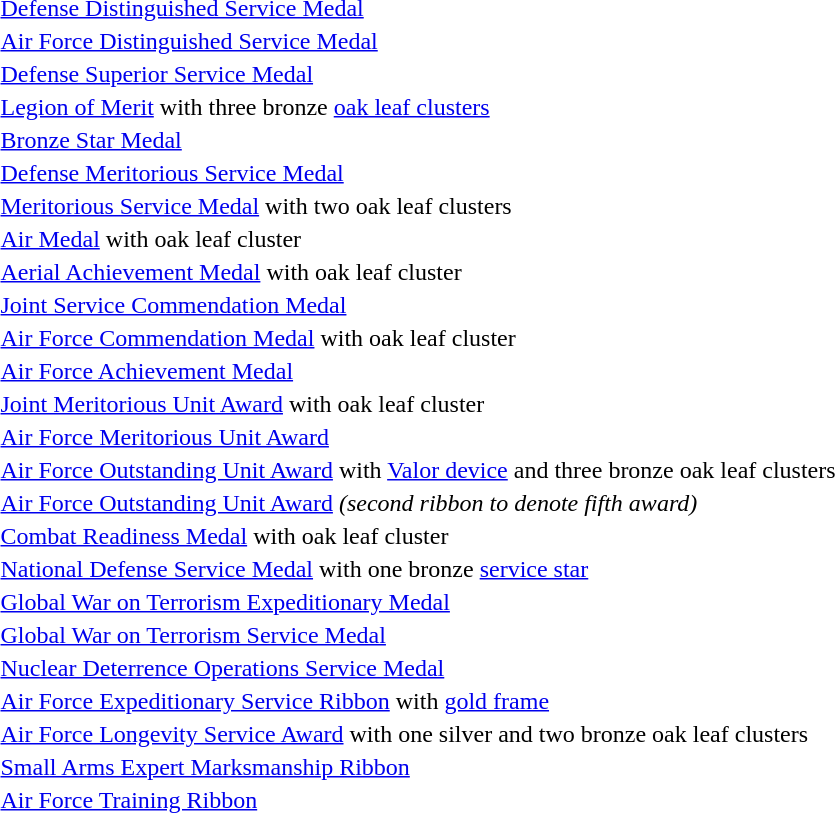<table>
<tr>
<td></td>
<td><a href='#'>Defense Distinguished Service Medal</a></td>
</tr>
<tr>
<td></td>
<td><a href='#'>Air Force Distinguished Service Medal</a></td>
</tr>
<tr>
<td></td>
<td><a href='#'>Defense Superior Service Medal</a></td>
</tr>
<tr>
<td></td>
<td><a href='#'>Legion of Merit</a> with three bronze <a href='#'>oak leaf clusters</a></td>
</tr>
<tr>
<td></td>
<td><a href='#'>Bronze Star Medal</a></td>
</tr>
<tr>
<td></td>
<td><a href='#'>Defense Meritorious Service Medal</a></td>
</tr>
<tr>
<td></td>
<td><a href='#'>Meritorious Service Medal</a> with two oak leaf clusters</td>
</tr>
<tr>
<td></td>
<td><a href='#'>Air Medal</a> with oak leaf cluster</td>
</tr>
<tr>
<td></td>
<td><a href='#'>Aerial Achievement Medal</a> with oak leaf cluster</td>
</tr>
<tr>
<td></td>
<td><a href='#'>Joint Service Commendation Medal</a></td>
</tr>
<tr>
<td></td>
<td><a href='#'>Air Force Commendation Medal</a> with oak leaf cluster</td>
</tr>
<tr>
<td></td>
<td><a href='#'>Air Force Achievement Medal</a></td>
</tr>
<tr>
<td></td>
<td><a href='#'>Joint Meritorious Unit Award</a> with oak leaf cluster</td>
</tr>
<tr>
<td></td>
<td><a href='#'>Air Force Meritorious Unit Award</a></td>
</tr>
<tr>
<td><span></span><span></span><span></span><span></span></td>
<td><a href='#'>Air Force Outstanding Unit Award</a> with <a href='#'>Valor device</a> and three bronze oak leaf clusters</td>
</tr>
<tr>
<td></td>
<td><a href='#'>Air Force Outstanding Unit Award</a> <em>(second ribbon to denote fifth award)</em></td>
</tr>
<tr>
<td></td>
<td><a href='#'>Combat Readiness Medal</a> with oak leaf cluster</td>
</tr>
<tr>
<td></td>
<td><a href='#'>National Defense Service Medal</a> with one bronze <a href='#'>service star</a></td>
</tr>
<tr>
<td></td>
<td><a href='#'>Global War on Terrorism Expeditionary Medal</a></td>
</tr>
<tr>
<td></td>
<td><a href='#'>Global War on Terrorism Service Medal</a></td>
</tr>
<tr>
<td></td>
<td><a href='#'>Nuclear Deterrence Operations Service Medal</a></td>
</tr>
<tr>
<td></td>
<td><a href='#'>Air Force Expeditionary Service Ribbon</a> with <a href='#'>gold frame</a></td>
</tr>
<tr>
<td><span></span><span></span><span></span></td>
<td><a href='#'>Air Force Longevity Service Award</a> with one silver and two bronze oak leaf clusters</td>
</tr>
<tr>
<td></td>
<td><a href='#'>Small Arms Expert Marksmanship Ribbon</a></td>
</tr>
<tr>
<td></td>
<td><a href='#'>Air Force Training Ribbon</a></td>
</tr>
</table>
